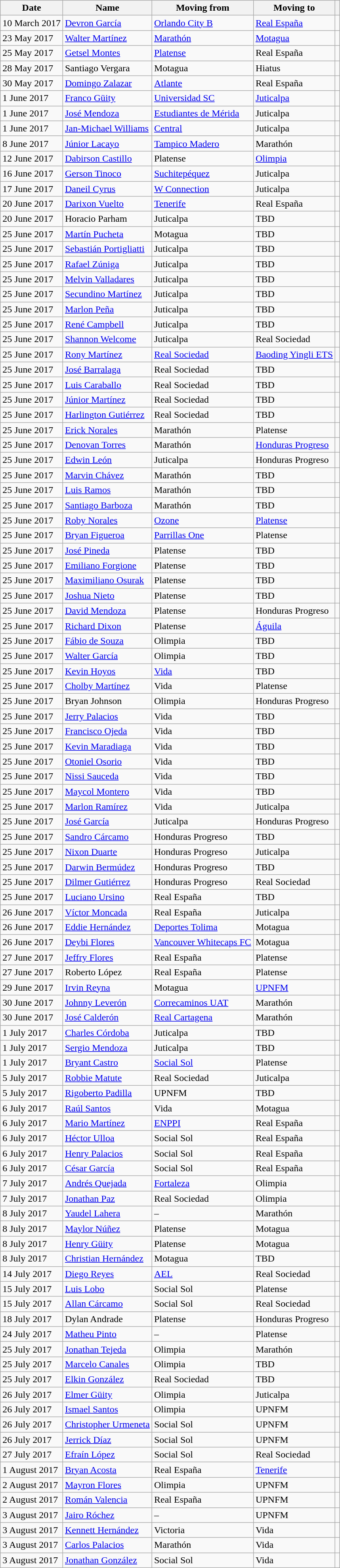<table class="wikitable">
<tr>
<th>Date</th>
<th>Name</th>
<th>Moving from</th>
<th>Moving to</th>
<th></th>
</tr>
<tr>
<td>10 March 2017</td>
<td> <a href='#'>Devron García</a></td>
<td> <a href='#'>Orlando City B</a></td>
<td> <a href='#'>Real España</a></td>
<td></td>
</tr>
<tr>
<td>23 May 2017</td>
<td> <a href='#'>Walter Martínez</a></td>
<td> <a href='#'>Marathón</a></td>
<td> <a href='#'>Motagua</a></td>
<td></td>
</tr>
<tr>
<td>25 May 2017</td>
<td> <a href='#'>Getsel Montes</a></td>
<td> <a href='#'>Platense</a></td>
<td> Real España</td>
<td></td>
</tr>
<tr>
<td>28 May 2017</td>
<td> Santiago Vergara</td>
<td> Motagua</td>
<td>Hiatus</td>
<td></td>
</tr>
<tr>
<td>30 May 2017</td>
<td> <a href='#'>Domingo Zalazar</a></td>
<td> <a href='#'>Atlante</a></td>
<td> Real España</td>
<td></td>
</tr>
<tr>
<td>1 June 2017</td>
<td> <a href='#'>Franco Güity</a></td>
<td> <a href='#'>Universidad SC</a></td>
<td> <a href='#'>Juticalpa</a></td>
<td></td>
</tr>
<tr>
<td>1 June 2017</td>
<td> <a href='#'>José Mendoza</a></td>
<td> <a href='#'>Estudiantes de Mérida</a></td>
<td> Juticalpa</td>
<td></td>
</tr>
<tr>
<td>1 June 2017</td>
<td> <a href='#'>Jan-Michael Williams</a></td>
<td> <a href='#'>Central</a></td>
<td> Juticalpa</td>
<td></td>
</tr>
<tr>
<td>8 June 2017</td>
<td> <a href='#'>Júnior Lacayo</a></td>
<td> <a href='#'>Tampico Madero</a></td>
<td> Marathón</td>
<td></td>
</tr>
<tr>
<td>12 June 2017</td>
<td> <a href='#'>Dabirson Castillo</a></td>
<td> Platense</td>
<td> <a href='#'>Olimpia</a></td>
<td></td>
</tr>
<tr>
<td>16 June 2017</td>
<td> <a href='#'>Gerson Tinoco</a></td>
<td> <a href='#'>Suchitepéquez</a></td>
<td> Juticalpa</td>
<td></td>
</tr>
<tr>
<td>17 June 2017</td>
<td> <a href='#'>Daneil Cyrus</a></td>
<td> <a href='#'>W Connection</a></td>
<td> Juticalpa</td>
<td></td>
</tr>
<tr>
<td>20 June 2017</td>
<td> <a href='#'>Darixon Vuelto</a></td>
<td> <a href='#'>Tenerife</a></td>
<td> Real España</td>
<td></td>
</tr>
<tr>
<td>20 June 2017</td>
<td> Horacio Parham</td>
<td> Juticalpa</td>
<td>TBD</td>
<td></td>
</tr>
<tr>
<td>25 June 2017</td>
<td> <a href='#'>Martín Pucheta</a></td>
<td> Motagua</td>
<td>TBD</td>
<td></td>
</tr>
<tr>
<td>25 June 2017</td>
<td> <a href='#'>Sebastián Portigliatti</a></td>
<td> Juticalpa</td>
<td>TBD</td>
<td></td>
</tr>
<tr>
<td>25 June 2017</td>
<td> <a href='#'>Rafael Zúniga</a></td>
<td> Juticalpa</td>
<td>TBD</td>
<td></td>
</tr>
<tr>
<td>25 June 2017</td>
<td> <a href='#'>Melvin Valladares</a></td>
<td> Juticalpa</td>
<td>TBD</td>
<td></td>
</tr>
<tr>
<td>25 June 2017</td>
<td> <a href='#'>Secundino Martínez</a></td>
<td> Juticalpa</td>
<td>TBD</td>
<td></td>
</tr>
<tr>
<td>25 June 2017</td>
<td> <a href='#'>Marlon Peña</a></td>
<td> Juticalpa</td>
<td>TBD</td>
<td></td>
</tr>
<tr>
<td>25 June 2017</td>
<td> <a href='#'>René Campbell</a></td>
<td> Juticalpa</td>
<td>TBD</td>
<td></td>
</tr>
<tr>
<td>25 June 2017</td>
<td> <a href='#'>Shannon Welcome</a></td>
<td> Juticalpa</td>
<td> Real Sociedad</td>
<td></td>
</tr>
<tr>
<td>25 June 2017</td>
<td> <a href='#'>Rony Martínez</a></td>
<td> <a href='#'>Real Sociedad</a></td>
<td> <a href='#'>Baoding Yingli ETS</a></td>
<td></td>
</tr>
<tr>
<td>25 June 2017</td>
<td> <a href='#'>José Barralaga</a></td>
<td> Real Sociedad</td>
<td>TBD</td>
<td></td>
</tr>
<tr>
<td>25 June 2017</td>
<td> <a href='#'>Luis Caraballo</a></td>
<td> Real Sociedad</td>
<td>TBD</td>
<td></td>
</tr>
<tr>
<td>25 June 2017</td>
<td> <a href='#'>Júnior Martínez</a></td>
<td> Real Sociedad</td>
<td>TBD</td>
<td></td>
</tr>
<tr>
<td>25 June 2017</td>
<td> <a href='#'>Harlington Gutiérrez</a></td>
<td> Real Sociedad</td>
<td>TBD</td>
<td></td>
</tr>
<tr>
<td>25 June 2017</td>
<td> <a href='#'>Erick Norales</a></td>
<td> Marathón</td>
<td> Platense</td>
<td></td>
</tr>
<tr>
<td>25 June 2017</td>
<td> <a href='#'>Denovan Torres</a></td>
<td> Marathón</td>
<td> <a href='#'>Honduras Progreso</a></td>
<td></td>
</tr>
<tr>
<td>25 June 2017</td>
<td> <a href='#'>Edwin León</a></td>
<td> Juticalpa</td>
<td> Honduras Progreso</td>
<td></td>
</tr>
<tr>
<td>25 June 2017</td>
<td> <a href='#'>Marvin Chávez</a></td>
<td> Marathón</td>
<td>TBD</td>
<td></td>
</tr>
<tr>
<td>25 June 2017</td>
<td> <a href='#'>Luis Ramos</a></td>
<td> Marathón</td>
<td>TBD</td>
<td></td>
</tr>
<tr>
<td>25 June 2017</td>
<td> <a href='#'>Santiago Barboza</a></td>
<td> Marathón</td>
<td>TBD</td>
<td></td>
</tr>
<tr>
<td>25 June 2017</td>
<td> <a href='#'>Roby Norales</a></td>
<td> <a href='#'>Ozone</a></td>
<td> <a href='#'>Platense</a></td>
<td></td>
</tr>
<tr>
<td>25 June 2017</td>
<td> <a href='#'>Bryan Figueroa</a></td>
<td> <a href='#'>Parrillas One</a></td>
<td> Platense</td>
<td></td>
</tr>
<tr>
<td>25 June 2017</td>
<td> <a href='#'>José Pineda</a></td>
<td> Platense</td>
<td>TBD</td>
<td></td>
</tr>
<tr>
<td>25 June 2017</td>
<td> <a href='#'>Emiliano Forgione</a></td>
<td> Platense</td>
<td>TBD</td>
<td></td>
</tr>
<tr>
<td>25 June 2017</td>
<td> <a href='#'>Maximiliano Osurak</a></td>
<td> Platense</td>
<td>TBD</td>
<td></td>
</tr>
<tr>
<td>25 June 2017</td>
<td> <a href='#'>Joshua Nieto</a></td>
<td> Platense</td>
<td>TBD</td>
<td></td>
</tr>
<tr>
<td>25 June 2017</td>
<td> <a href='#'>David Mendoza</a></td>
<td> Platense</td>
<td> Honduras Progreso</td>
<td></td>
</tr>
<tr>
<td>25 June 2017</td>
<td> <a href='#'>Richard Dixon</a></td>
<td> Platense</td>
<td> <a href='#'>Águila</a></td>
<td></td>
</tr>
<tr>
<td>25 June 2017</td>
<td> <a href='#'>Fábio de Souza</a></td>
<td> Olimpia</td>
<td>TBD</td>
<td></td>
</tr>
<tr>
<td>25 June 2017</td>
<td> <a href='#'>Walter García</a></td>
<td> Olimpia</td>
<td>TBD</td>
<td></td>
</tr>
<tr>
<td>25 June 2017</td>
<td> <a href='#'>Kevin Hoyos</a></td>
<td> <a href='#'>Vida</a></td>
<td>TBD</td>
<td></td>
</tr>
<tr>
<td>25 June 2017</td>
<td> <a href='#'>Cholby Martínez</a></td>
<td> Vida</td>
<td> Platense</td>
<td></td>
</tr>
<tr>
<td>25 June 2017</td>
<td> Bryan Johnson</td>
<td> Olimpia</td>
<td> Honduras Progreso</td>
<td></td>
</tr>
<tr>
<td>25 June 2017</td>
<td> <a href='#'>Jerry Palacios</a></td>
<td> Vida</td>
<td>TBD</td>
<td></td>
</tr>
<tr>
<td>25 June 2017</td>
<td> <a href='#'>Francisco Ojeda</a></td>
<td> Vida</td>
<td>TBD</td>
<td></td>
</tr>
<tr>
<td>25 June 2017</td>
<td> <a href='#'>Kevin Maradiaga</a></td>
<td> Vida</td>
<td>TBD</td>
<td></td>
</tr>
<tr>
<td>25 June 2017</td>
<td> <a href='#'>Otoniel Osorio</a></td>
<td> Vida</td>
<td>TBD</td>
<td></td>
</tr>
<tr>
<td>25 June 2017</td>
<td> <a href='#'>Nissi Sauceda</a></td>
<td> Vida</td>
<td>TBD</td>
<td></td>
</tr>
<tr>
<td>25 June 2017</td>
<td> <a href='#'>Maycol Montero</a></td>
<td> Vida</td>
<td>TBD</td>
<td></td>
</tr>
<tr>
<td>25 June 2017</td>
<td> <a href='#'>Marlon Ramírez</a></td>
<td> Vida</td>
<td> Juticalpa</td>
<td></td>
</tr>
<tr>
<td>25 June 2017</td>
<td> <a href='#'>José García</a></td>
<td> Juticalpa</td>
<td> Honduras Progreso</td>
<td></td>
</tr>
<tr>
<td>25 June 2017</td>
<td> <a href='#'>Sandro Cárcamo</a></td>
<td> Honduras Progreso</td>
<td>TBD</td>
<td></td>
</tr>
<tr>
<td>25 June 2017</td>
<td> <a href='#'>Nixon Duarte</a></td>
<td> Honduras Progreso</td>
<td> Juticalpa</td>
<td></td>
</tr>
<tr>
<td>25 June 2017</td>
<td> <a href='#'>Darwin Bermúdez</a></td>
<td> Honduras Progreso</td>
<td>TBD</td>
<td></td>
</tr>
<tr>
<td>25 June 2017</td>
<td> <a href='#'>Dilmer Gutiérrez</a></td>
<td> Honduras Progreso</td>
<td> Real Sociedad</td>
<td></td>
</tr>
<tr>
<td>25 June 2017</td>
<td> <a href='#'>Luciano Ursino</a></td>
<td> Real España</td>
<td>TBD</td>
<td></td>
</tr>
<tr>
<td>26 June 2017</td>
<td> <a href='#'>Víctor Moncada</a></td>
<td> Real España</td>
<td> Juticalpa</td>
<td></td>
</tr>
<tr>
<td>26 June 2017</td>
<td> <a href='#'>Eddie Hernández</a></td>
<td> <a href='#'>Deportes Tolima</a></td>
<td> Motagua</td>
<td></td>
</tr>
<tr>
<td>26 June 2017</td>
<td> <a href='#'>Deybi Flores</a></td>
<td> <a href='#'>Vancouver Whitecaps FC</a></td>
<td> Motagua</td>
<td></td>
</tr>
<tr>
<td>27 June 2017</td>
<td> <a href='#'>Jeffry Flores</a></td>
<td> Real España</td>
<td> Platense</td>
<td></td>
</tr>
<tr>
<td>27 June 2017</td>
<td> Roberto López</td>
<td> Real España</td>
<td> Platense</td>
<td></td>
</tr>
<tr>
<td>29 June 2017</td>
<td> <a href='#'>Irvin Reyna</a></td>
<td> Motagua</td>
<td> <a href='#'>UPNFM</a></td>
<td></td>
</tr>
<tr>
<td>30 June 2017</td>
<td> <a href='#'>Johnny Leverón</a></td>
<td> <a href='#'>Correcaminos UAT</a></td>
<td> Marathón</td>
<td></td>
</tr>
<tr>
<td>30 June 2017</td>
<td> <a href='#'>José Calderón</a></td>
<td> <a href='#'>Real Cartagena</a></td>
<td> Marathón</td>
<td></td>
</tr>
<tr>
<td>1 July 2017</td>
<td> <a href='#'>Charles Córdoba</a></td>
<td> Juticalpa</td>
<td>TBD</td>
<td></td>
</tr>
<tr>
<td>1 July 2017</td>
<td> <a href='#'>Sergio Mendoza</a></td>
<td> Juticalpa</td>
<td>TBD</td>
<td></td>
</tr>
<tr>
<td>1 July 2017</td>
<td> <a href='#'>Bryant Castro</a></td>
<td> <a href='#'>Social Sol</a></td>
<td> Platense</td>
<td></td>
</tr>
<tr>
<td>5 July 2017</td>
<td> <a href='#'>Robbie Matute</a></td>
<td> Real Sociedad</td>
<td> Juticalpa</td>
<td></td>
</tr>
<tr>
<td>5 July 2017</td>
<td> <a href='#'>Rigoberto Padilla</a></td>
<td> UPNFM</td>
<td>TBD</td>
<td></td>
</tr>
<tr>
<td>6 July 2017</td>
<td> <a href='#'>Raúl Santos</a></td>
<td> Vida</td>
<td> Motagua</td>
<td></td>
</tr>
<tr>
<td>6 July 2017</td>
<td> <a href='#'>Mario Martínez</a></td>
<td> <a href='#'>ENPPI</a></td>
<td> Real España</td>
<td></td>
</tr>
<tr>
<td>6 July 2017</td>
<td> <a href='#'>Héctor Ulloa</a></td>
<td> Social Sol</td>
<td> Real España</td>
<td></td>
</tr>
<tr>
<td>6 July 2017</td>
<td> <a href='#'>Henry Palacios</a></td>
<td> Social Sol</td>
<td> Real España</td>
<td></td>
</tr>
<tr>
<td>6 July 2017</td>
<td> <a href='#'>César García</a></td>
<td> Social Sol</td>
<td> Real España</td>
<td></td>
</tr>
<tr>
<td>7 July 2017</td>
<td> <a href='#'>Andrés Quejada</a></td>
<td> <a href='#'>Fortaleza</a></td>
<td> Olimpia</td>
<td></td>
</tr>
<tr>
<td>7 July 2017</td>
<td> <a href='#'>Jonathan Paz</a></td>
<td> Real Sociedad</td>
<td> Olimpia</td>
<td></td>
</tr>
<tr>
<td>8 July 2017</td>
<td> <a href='#'>Yaudel Lahera</a></td>
<td>–</td>
<td> Marathón</td>
<td></td>
</tr>
<tr>
<td>8 July 2017</td>
<td> <a href='#'>Maylor Núñez</a></td>
<td> Platense</td>
<td> Motagua</td>
<td></td>
</tr>
<tr>
<td>8 July 2017</td>
<td> <a href='#'>Henry Güity</a></td>
<td> Platense</td>
<td> Motagua</td>
<td></td>
</tr>
<tr>
<td>8 July 2017</td>
<td> <a href='#'>Christian Hernández</a></td>
<td> Motagua</td>
<td>TBD</td>
<td></td>
</tr>
<tr>
<td>14 July 2017</td>
<td> <a href='#'>Diego Reyes</a></td>
<td> <a href='#'>AEL</a></td>
<td> Real Sociedad</td>
<td></td>
</tr>
<tr>
<td>15 July 2017</td>
<td> <a href='#'>Luis Lobo</a></td>
<td> Social Sol</td>
<td> Platense</td>
<td></td>
</tr>
<tr>
<td>15 July 2017</td>
<td> <a href='#'>Allan Cárcamo</a></td>
<td> Social Sol</td>
<td> Real Sociedad</td>
<td></td>
</tr>
<tr>
<td>18 July 2017</td>
<td> Dylan Andrade</td>
<td> Platense</td>
<td> Honduras Progreso</td>
<td></td>
</tr>
<tr>
<td>24 July 2017</td>
<td> <a href='#'>Matheu Pinto</a></td>
<td>–</td>
<td> Platense</td>
<td></td>
</tr>
<tr>
<td>25 July 2017</td>
<td> <a href='#'>Jonathan Tejeda</a></td>
<td> Olimpia</td>
<td> Marathón</td>
<td></td>
</tr>
<tr>
<td>25 July 2017</td>
<td> <a href='#'>Marcelo Canales</a></td>
<td> Olimpia</td>
<td>TBD</td>
<td></td>
</tr>
<tr>
<td>25 July 2017</td>
<td> <a href='#'>Elkin González</a></td>
<td> Real Sociedad</td>
<td>TBD</td>
<td></td>
</tr>
<tr>
<td>26 July 2017</td>
<td> <a href='#'>Elmer Güity</a></td>
<td> Olimpia</td>
<td> Juticalpa</td>
<td></td>
</tr>
<tr>
<td>26 July 2017</td>
<td> <a href='#'>Ismael Santos</a></td>
<td> Olimpia</td>
<td> UPNFM</td>
<td></td>
</tr>
<tr>
<td>26 July 2017</td>
<td> <a href='#'>Christopher Urmeneta</a></td>
<td> Social Sol</td>
<td> UPNFM</td>
<td></td>
</tr>
<tr>
<td>26 July 2017</td>
<td> <a href='#'>Jerrick Díaz</a></td>
<td> Social Sol</td>
<td> UPNFM</td>
<td></td>
</tr>
<tr>
<td>27 July 2017</td>
<td> <a href='#'>Efraín López</a></td>
<td> Social Sol</td>
<td> Real Sociedad</td>
<td></td>
</tr>
<tr>
<td>1 August 2017</td>
<td> <a href='#'>Bryan Acosta</a></td>
<td> Real España</td>
<td> <a href='#'>Tenerife</a></td>
<td></td>
</tr>
<tr>
<td>2 August 2017</td>
<td> <a href='#'>Mayron Flores</a></td>
<td> Olimpia</td>
<td> UPNFM</td>
<td></td>
</tr>
<tr>
<td>2 August 2017</td>
<td> <a href='#'>Román Valencia</a></td>
<td> Real España</td>
<td> UPNFM</td>
<td></td>
</tr>
<tr>
<td>3 August 2017</td>
<td> <a href='#'>Jairo Róchez</a></td>
<td>–</td>
<td> UPNFM</td>
<td></td>
</tr>
<tr>
<td>3 August 2017</td>
<td> <a href='#'>Kennett Hernández</a></td>
<td> Victoria</td>
<td> Vida</td>
<td></td>
</tr>
<tr>
<td>3 August 2017</td>
<td> <a href='#'>Carlos Palacios</a></td>
<td> Marathón</td>
<td> Vida</td>
<td></td>
</tr>
<tr>
<td>3 August 2017</td>
<td> <a href='#'>Jonathan González</a></td>
<td> Social Sol</td>
<td> Vida</td>
<td></td>
</tr>
</table>
